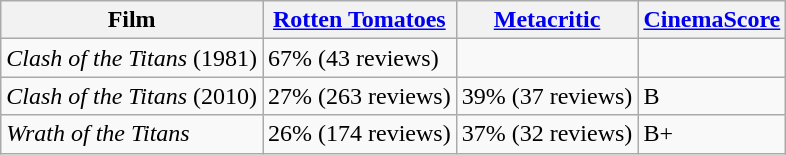<table class="wikitable plainrowheaders sortable" border="1" text-align:center;">
<tr>
<th>Film</th>
<th><a href='#'>Rotten Tomatoes</a></th>
<th><a href='#'>Metacritic</a></th>
<th><a href='#'>CinemaScore</a></th>
</tr>
<tr>
<td style="text-align:left"><em>Clash of the Titans</em> (1981)</td>
<td>67% (43 reviews)</td>
<td></td>
<td></td>
</tr>
<tr>
<td style="text-align:left"><em>Clash of the Titans</em> (2010)</td>
<td>27% (263 reviews)</td>
<td>39% (37 reviews)</td>
<td>B</td>
</tr>
<tr>
<td style="text-align:left"><em>Wrath of the Titans</em></td>
<td>26% (174 reviews)</td>
<td>37% (32 reviews)</td>
<td>B+</td>
</tr>
</table>
